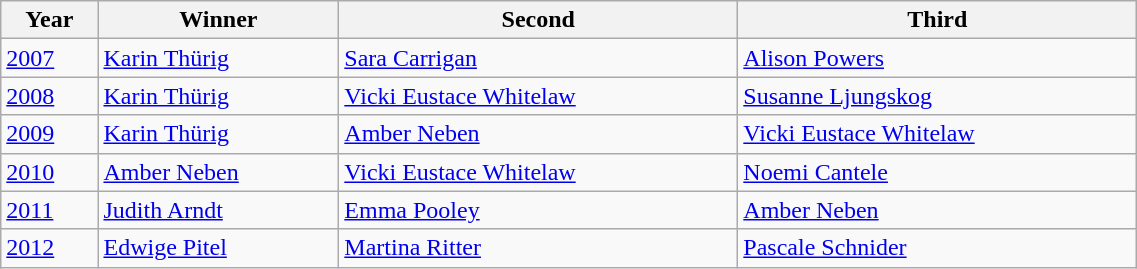<table class="wikitable" style="font-size:100%" width=60%>
<tr>
<th>Year</th>
<th>Winner</th>
<th>Second</th>
<th>Third</th>
</tr>
<tr>
<td><a href='#'>2007</a></td>
<td> <a href='#'>Karin Thürig</a></td>
<td> <a href='#'>Sara Carrigan</a></td>
<td> <a href='#'>Alison Powers</a></td>
</tr>
<tr>
<td><a href='#'>2008</a></td>
<td> <a href='#'>Karin Thürig</a></td>
<td> <a href='#'>Vicki Eustace Whitelaw</a></td>
<td> <a href='#'>Susanne Ljungskog</a></td>
</tr>
<tr>
<td><a href='#'>2009</a></td>
<td> <a href='#'>Karin Thürig</a></td>
<td> <a href='#'>Amber Neben</a></td>
<td> <a href='#'>Vicki Eustace Whitelaw</a></td>
</tr>
<tr>
<td><a href='#'>2010</a></td>
<td> <a href='#'>Amber Neben</a></td>
<td> <a href='#'>Vicki Eustace Whitelaw</a></td>
<td> <a href='#'>Noemi Cantele</a></td>
</tr>
<tr>
<td><a href='#'>2011</a></td>
<td> <a href='#'>Judith Arndt</a></td>
<td> <a href='#'>Emma Pooley</a></td>
<td> <a href='#'>Amber Neben</a></td>
</tr>
<tr>
<td><a href='#'>2012</a></td>
<td> <a href='#'>Edwige Pitel</a></td>
<td> <a href='#'>Martina Ritter</a></td>
<td> <a href='#'>Pascale Schnider</a></td>
</tr>
</table>
